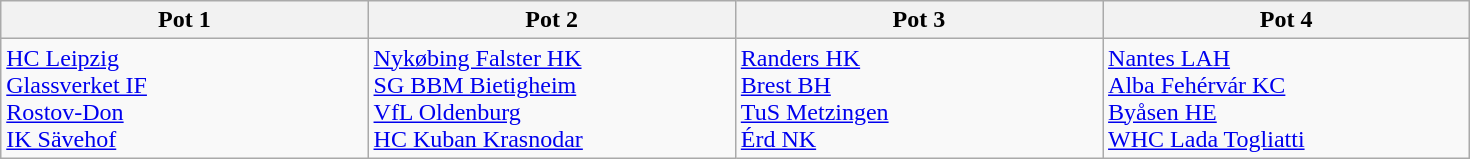<table class="wikitable">
<tr>
<th width=15%>Pot 1</th>
<th width=15%>Pot 2</th>
<th width=15%>Pot 3</th>
<th width=15%>Pot 4</th>
</tr>
<tr>
<td valign="top"> <a href='#'>HC Leipzig</a><br> <a href='#'>Glassverket IF</a><br> <a href='#'>Rostov-Don</a><br> <a href='#'>IK Sävehof</a></td>
<td valign="top"> <a href='#'>Nykøbing Falster HK</a><br> <a href='#'>SG BBM Bietigheim</a><br> <a href='#'>VfL Oldenburg</a><br> <a href='#'>HC Kuban Krasnodar</a></td>
<td valign="top"> <a href='#'>Randers HK</a><br> <a href='#'>Brest BH</a><br> <a href='#'>TuS Metzingen</a><br> <a href='#'>Érd NK</a></td>
<td valign="top"> <a href='#'>Nantes LAH</a><br> <a href='#'>Alba Fehérvár KC</a><br> <a href='#'>Byåsen HE</a><br> <a href='#'>WHC Lada Togliatti</a></td>
</tr>
</table>
